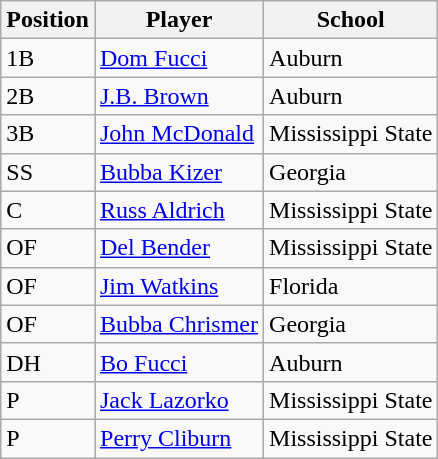<table class="wikitable">
<tr>
<th>Position</th>
<th>Player</th>
<th>School</th>
</tr>
<tr>
<td>1B</td>
<td><a href='#'>Dom Fucci</a></td>
<td>Auburn</td>
</tr>
<tr>
<td>2B</td>
<td><a href='#'>J.B. Brown</a></td>
<td>Auburn</td>
</tr>
<tr>
<td>3B</td>
<td><a href='#'>John McDonald</a></td>
<td>Mississippi State</td>
</tr>
<tr>
<td>SS</td>
<td><a href='#'>Bubba Kizer</a></td>
<td>Georgia</td>
</tr>
<tr>
<td>C</td>
<td><a href='#'>Russ Aldrich</a></td>
<td>Mississippi State</td>
</tr>
<tr>
<td>OF</td>
<td><a href='#'>Del Bender</a></td>
<td>Mississippi State</td>
</tr>
<tr>
<td>OF</td>
<td><a href='#'>Jim Watkins</a></td>
<td>Florida</td>
</tr>
<tr>
<td>OF</td>
<td><a href='#'>Bubba Chrismer</a></td>
<td>Georgia</td>
</tr>
<tr>
<td>DH</td>
<td><a href='#'>Bo Fucci</a></td>
<td>Auburn</td>
</tr>
<tr>
<td>P</td>
<td><a href='#'>Jack Lazorko</a></td>
<td>Mississippi State</td>
</tr>
<tr>
<td>P</td>
<td><a href='#'>Perry Cliburn</a></td>
<td>Mississippi State</td>
</tr>
</table>
